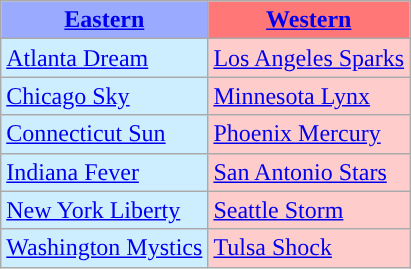<table class="wikitable">
<tr>
<th style="background-color: #9AF;"><a href='#'>Eastern</a></th>
<th style="background-color: #F77;"><a href='#'>Western</a></th>
</tr>
<tr>
<td style="background-color: #CEF;"><a href='#'>Atlanta Dream</a></td>
<td style="background-color: #FCC;"><a href='#'>Los Angeles Sparks</a></td>
</tr>
<tr>
<td style="background-color: #CEF;"><a href='#'>Chicago Sky</a></td>
<td style="background-color: #FCC;"><a href='#'>Minnesota Lynx</a></td>
</tr>
<tr>
<td style="background-color: #CEF;"><a href='#'>Connecticut Sun</a></td>
<td style="background-color: #FCC;"><a href='#'>Phoenix Mercury</a></td>
</tr>
<tr>
<td style="background-color: #CEF;"><a href='#'>Indiana Fever</a></td>
<td style="background-color: #FCC;"><a href='#'>San Antonio Stars</a></td>
</tr>
<tr>
<td style="background-color: #CEF;"><a href='#'>New York Liberty</a></td>
<td style="background-color: #FCC;"><a href='#'>Seattle Storm</a></td>
</tr>
<tr>
<td style="background-color: #CEF;"><a href='#'>Washington Mystics</a></td>
<td style="background-color: #FCC;"><a href='#'>Tulsa Shock</a></td>
</tr>
</table>
